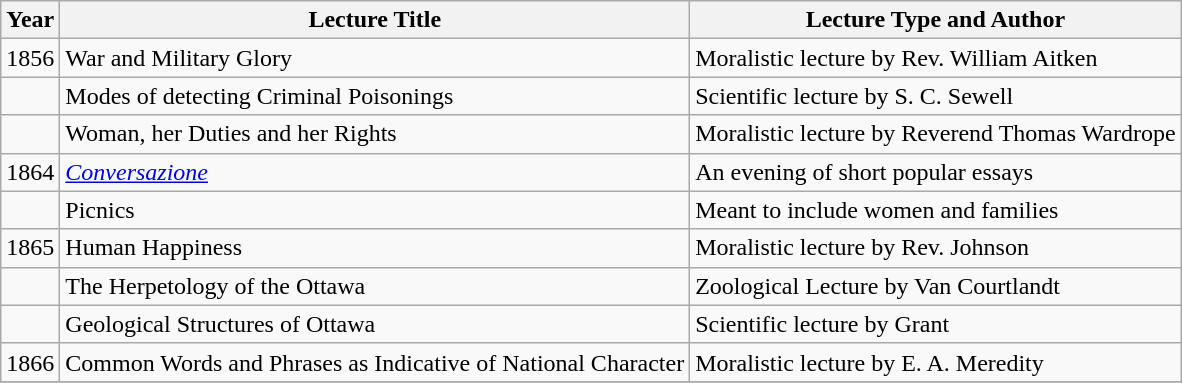<table class="wikitable">
<tr>
<th>Year</th>
<th>Lecture Title</th>
<th>Lecture Type and Author</th>
</tr>
<tr>
<td>1856</td>
<td>War and Military Glory</td>
<td>Moralistic lecture by Rev. William Aitken</td>
</tr>
<tr>
<td></td>
<td>Modes of detecting Criminal Poisonings</td>
<td>Scientific lecture by S. C. Sewell</td>
</tr>
<tr>
<td></td>
<td>Woman, her Duties and her Rights</td>
<td>Moralistic lecture by Reverend Thomas Wardrope</td>
</tr>
<tr>
<td>1864</td>
<td><em><a href='#'>Conversazione</a></em></td>
<td>An evening of short popular essays</td>
</tr>
<tr>
<td></td>
<td>Picnics</td>
<td>Meant to include women and families</td>
</tr>
<tr>
<td>1865</td>
<td>Human Happiness</td>
<td>Moralistic lecture by Rev. Johnson</td>
</tr>
<tr>
<td></td>
<td>The Herpetology of the Ottawa</td>
<td>Zoological Lecture by Van Courtlandt</td>
</tr>
<tr>
<td></td>
<td>Geological Structures of Ottawa</td>
<td>Scientific lecture by Grant</td>
</tr>
<tr>
<td>1866</td>
<td>Common Words and Phrases as Indicative of National Character</td>
<td>Moralistic lecture by E. A. Meredity</td>
</tr>
<tr>
</tr>
</table>
